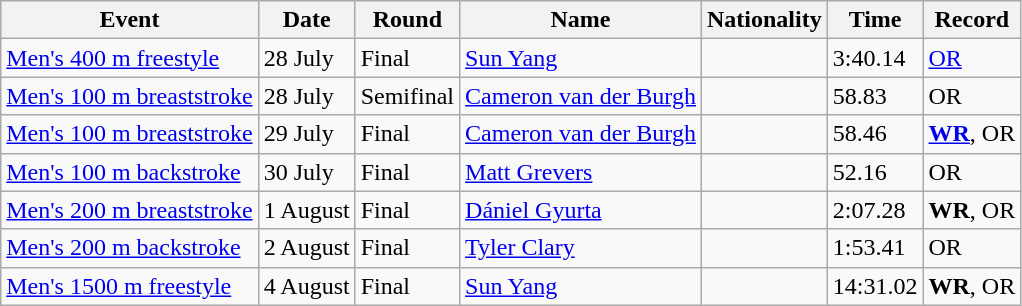<table class="wikitable sortable">
<tr>
<th>Event</th>
<th>Date</th>
<th>Round</th>
<th>Name</th>
<th>Nationality</th>
<th>Time</th>
<th>Record</th>
</tr>
<tr>
<td><a href='#'>Men's 400 m freestyle</a></td>
<td>28 July</td>
<td>Final</td>
<td><a href='#'>Sun Yang</a></td>
<td align=left></td>
<td>3:40.14</td>
<td><a href='#'>OR</a></td>
</tr>
<tr>
<td><a href='#'>Men's 100 m breaststroke</a></td>
<td>28 July</td>
<td>Semifinal</td>
<td><a href='#'>Cameron van der Burgh</a></td>
<td align=left></td>
<td>58.83</td>
<td>OR</td>
</tr>
<tr>
<td><a href='#'>Men's 100 m breaststroke</a></td>
<td>29 July</td>
<td>Final</td>
<td><a href='#'>Cameron van der Burgh</a></td>
<td align=left></td>
<td>58.46</td>
<td><strong><a href='#'>WR</a></strong>, OR</td>
</tr>
<tr>
<td><a href='#'>Men's 100 m backstroke</a></td>
<td>30 July</td>
<td>Final</td>
<td><a href='#'>Matt Grevers</a></td>
<td align=left></td>
<td>52.16</td>
<td>OR</td>
</tr>
<tr>
<td><a href='#'>Men's 200 m breaststroke</a></td>
<td>1 August</td>
<td>Final</td>
<td><a href='#'>Dániel Gyurta</a></td>
<td align=left></td>
<td>2:07.28</td>
<td><strong>WR</strong>, OR</td>
</tr>
<tr>
<td><a href='#'>Men's 200 m backstroke</a></td>
<td>2 August</td>
<td>Final</td>
<td><a href='#'>Tyler Clary</a></td>
<td align=left></td>
<td>1:53.41</td>
<td>OR</td>
</tr>
<tr>
<td><a href='#'>Men's 1500 m freestyle</a></td>
<td>4 August</td>
<td>Final</td>
<td><a href='#'>Sun Yang</a></td>
<td align=left></td>
<td>14:31.02</td>
<td><strong>WR</strong>, OR</td>
</tr>
</table>
